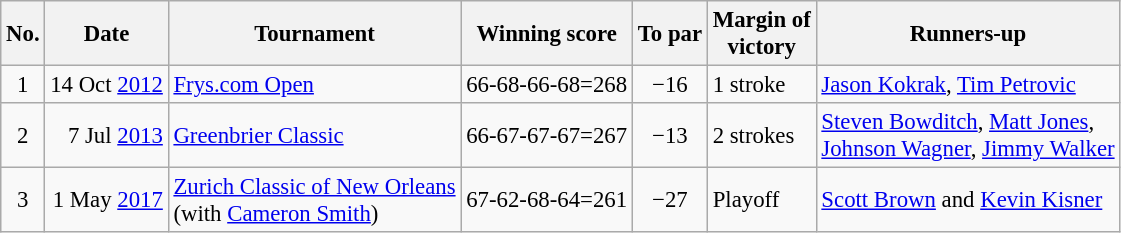<table class="wikitable" style="font-size:95%;">
<tr>
<th>No.</th>
<th>Date</th>
<th>Tournament</th>
<th>Winning score</th>
<th>To par</th>
<th>Margin of<br>victory</th>
<th>Runners-up</th>
</tr>
<tr>
<td align=center>1</td>
<td align=right>14 Oct <a href='#'>2012</a></td>
<td><a href='#'>Frys.com Open</a></td>
<td>66-68-66-68=268</td>
<td align=center>−16</td>
<td>1 stroke</td>
<td> <a href='#'>Jason Kokrak</a>,  <a href='#'>Tim Petrovic</a></td>
</tr>
<tr>
<td align=center>2</td>
<td align=right>7 Jul <a href='#'>2013</a></td>
<td><a href='#'>Greenbrier Classic</a></td>
<td>66-67-67-67=267</td>
<td align=center>−13</td>
<td>2 strokes</td>
<td> <a href='#'>Steven Bowditch</a>,  <a href='#'>Matt Jones</a>,<br> <a href='#'>Johnson Wagner</a>,  <a href='#'>Jimmy Walker</a></td>
</tr>
<tr>
<td align=center>3</td>
<td align=right>1 May <a href='#'>2017</a></td>
<td><a href='#'>Zurich Classic of New Orleans</a><br>(with  <a href='#'>Cameron Smith</a>)</td>
<td>67-62-68-64=261</td>
<td align=center>−27</td>
<td>Playoff</td>
<td> <a href='#'>Scott Brown</a> and  <a href='#'>Kevin Kisner</a></td>
</tr>
</table>
